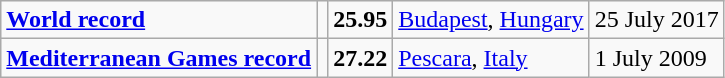<table class="wikitable">
<tr>
<td><strong><a href='#'>World record</a></strong></td>
<td></td>
<td><strong>25.95</strong></td>
<td><a href='#'>Budapest</a>, <a href='#'>Hungary</a></td>
<td>25 July 2017</td>
</tr>
<tr>
<td><strong><a href='#'>Mediterranean Games record</a></strong></td>
<td></td>
<td><strong>27.22</strong></td>
<td><a href='#'>Pescara</a>, <a href='#'>Italy</a></td>
<td>1 July 2009</td>
</tr>
</table>
